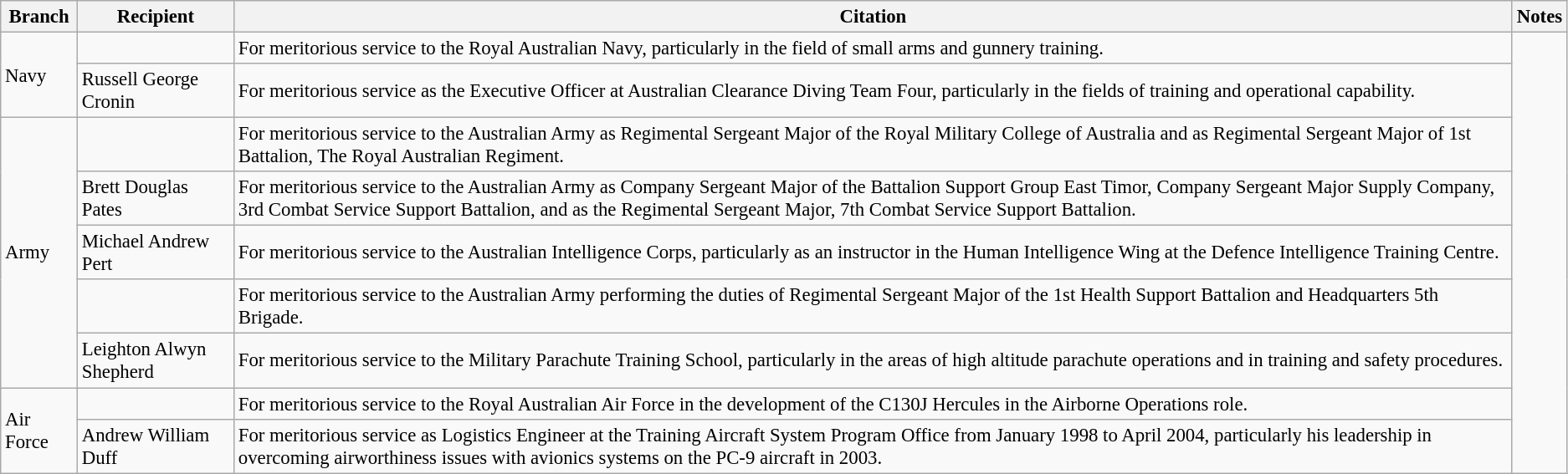<table class="wikitable" style="font-size:95%;">
<tr>
<th>Branch</th>
<th>Recipient</th>
<th>Citation</th>
<th>Notes</th>
</tr>
<tr>
<td rowspan=2>Navy</td>
<td></td>
<td>For meritorious service to the Royal Australian Navy, particularly in the field of small arms and gunnery training.</td>
<td rowspan=40></td>
</tr>
<tr>
<td> Russell George Cronin</td>
<td>For meritorious service as the Executive Officer at Australian Clearance Diving Team Four, particularly in the fields of training and operational capability.</td>
</tr>
<tr>
<td rowspan=5>Army</td>
<td></td>
<td>For meritorious service to the Australian Army as Regimental Sergeant Major of the Royal Military College of Australia and as Regimental Sergeant Major of 1st Battalion, The Royal Australian Regiment.</td>
</tr>
<tr>
<td> Brett Douglas Pates</td>
<td>For meritorious service to the Australian Army as Company Sergeant Major of the Battalion Support Group East Timor, Company Sergeant Major Supply Company, 3rd Combat Service Support Battalion, and as the Regimental Sergeant Major, 7th Combat Service Support Battalion.</td>
</tr>
<tr>
<td> Michael Andrew Pert</td>
<td>For meritorious service to the Australian Intelligence Corps, particularly as an instructor in the Human Intelligence Wing at the Defence Intelligence Training Centre.</td>
</tr>
<tr>
<td></td>
<td>For meritorious service to the Australian Army performing the duties of Regimental Sergeant Major of the 1st Health Support Battalion and Headquarters 5th Brigade.</td>
</tr>
<tr>
<td> Leighton Alwyn Shepherd</td>
<td>For meritorious service to the Military Parachute Training School, particularly in the areas of high altitude parachute operations and in training and safety procedures.</td>
</tr>
<tr>
<td rowspan=2>Air Force</td>
<td></td>
<td>For meritorious service to the Royal Australian Air Force in the development of the C130J Hercules in the Airborne Operations role.</td>
</tr>
<tr>
<td> Andrew William Duff</td>
<td>For meritorious service as Logistics Engineer at the Training Aircraft System Program Office from January 1998 to April 2004, particularly his leadership in overcoming airworthiness issues with avionics systems on the PC-9 aircraft in 2003.</td>
</tr>
</table>
